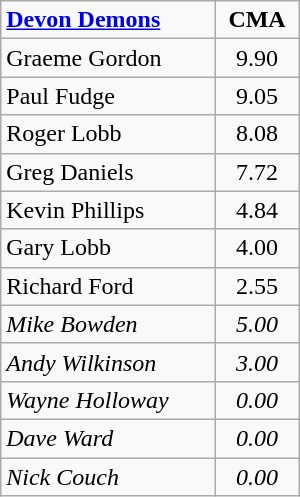<table class=wikitable width="200">
<tr>
<td><strong><a href='#'>Devon Demons</a></strong></td>
<td align="center"><strong>CMA</strong></td>
</tr>
<tr>
<td>Graeme Gordon</td>
<td align="center">9.90</td>
</tr>
<tr>
<td>Paul Fudge</td>
<td align="center">9.05</td>
</tr>
<tr>
<td>Roger Lobb</td>
<td align="center">8.08</td>
</tr>
<tr>
<td>Greg Daniels</td>
<td align="center">7.72</td>
</tr>
<tr>
<td>Kevin Phillips</td>
<td align="center">4.84</td>
</tr>
<tr>
<td>Gary Lobb</td>
<td align="center">4.00</td>
</tr>
<tr>
<td>Richard Ford</td>
<td align="center">2.55</td>
</tr>
<tr>
<td><em>Mike Bowden</em></td>
<td align="center"><em>5.00</em></td>
</tr>
<tr>
<td><em>Andy Wilkinson</em></td>
<td align="center"><em>3.00</em></td>
</tr>
<tr>
<td><em>Wayne Holloway</em></td>
<td align="center"><em>0.00</em></td>
</tr>
<tr>
<td><em>Dave Ward</em></td>
<td align="center"><em>0.00</em></td>
</tr>
<tr>
<td><em>Nick Couch</em></td>
<td align="center"><em>0.00</em></td>
</tr>
</table>
